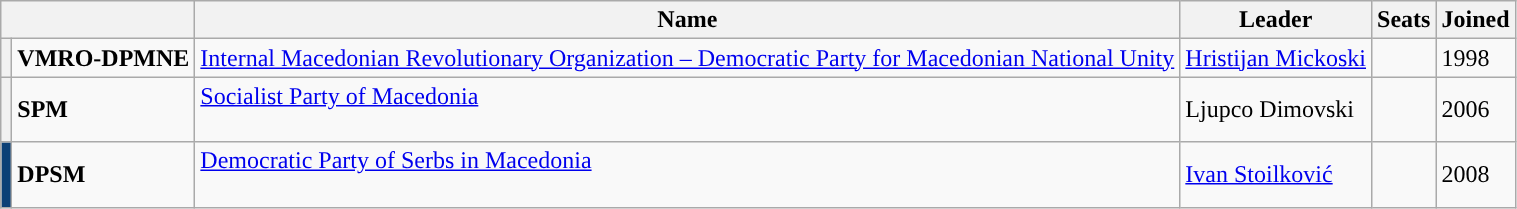<table class="wikitable" style="text-align:left;">
<tr>
<th colspan="2"></th>
<th>Name</th>
<th>Leader</th>
<th>Seats</th>
<th>Joined</th>
</tr>
<tr>
<th style="background-color:"></th>
<td><strong>VMRO-DPMNE</strong></td>
<td><a href='#'>Internal Macedonian Revolutionary Organization – Democratic Party for Macedonian National Unity</a><br></td>
<td><a href='#'>Hristijan Mickoski</a></td>
<td></td>
<td>1998</td>
</tr>
<tr>
<th style="background-color:"></th>
<td><strong>SPM</strong></td>
<td><a href='#'>Socialist Party of Macedonia</a><br><br></td>
<td>Ljupco Dimovski</td>
<td></td>
<td>2006</td>
</tr>
<tr>
<th style="background-color:#0c4076;"></th>
<td><strong>DPSM</strong></td>
<td><a href='#'>Democratic Party of Serbs in Macedonia</a><br><br></td>
<td><a href='#'>Ivan Stoilković</a></td>
<td></td>
<td>2008</td>
</tr>
</table>
